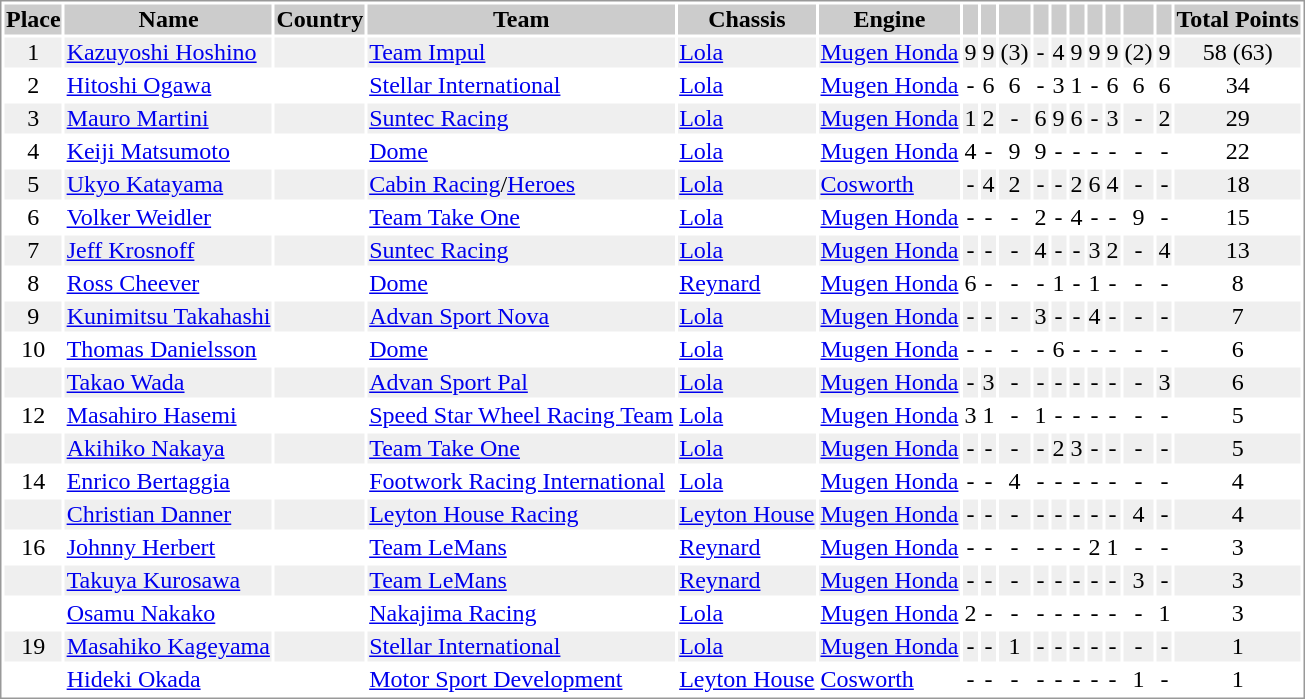<table border="0" style="border: 1px solid #999; background-color:#FFFFFF; text-align:center">
<tr align="center" style="background:#CCCCCC;">
<th>Place</th>
<th>Name</th>
<th>Country</th>
<th>Team</th>
<th>Chassis</th>
<th>Engine</th>
<th></th>
<th></th>
<th></th>
<th></th>
<th></th>
<th></th>
<th></th>
<th></th>
<th></th>
<th></th>
<th>Total Points</th>
</tr>
<tr style="background:#EFEFEF;">
<td>1</td>
<td align="left"><a href='#'>Kazuyoshi Hoshino</a></td>
<td align="left"></td>
<td align="left"><a href='#'>Team Impul</a></td>
<td align="left"><a href='#'>Lola</a></td>
<td align="left"><a href='#'>Mugen Honda</a></td>
<td>9</td>
<td>9</td>
<td>(3)</td>
<td>-</td>
<td>4</td>
<td>9</td>
<td>9</td>
<td>9</td>
<td>(2)</td>
<td>9</td>
<td>58 (63)</td>
</tr>
<tr>
<td>2</td>
<td align="left"><a href='#'>Hitoshi Ogawa</a></td>
<td align="left"></td>
<td align="left"><a href='#'>Stellar International</a></td>
<td align="left"><a href='#'>Lola</a></td>
<td align="left"><a href='#'>Mugen Honda</a></td>
<td>-</td>
<td>6</td>
<td>6</td>
<td>-</td>
<td>3</td>
<td>1</td>
<td>-</td>
<td>6</td>
<td>6</td>
<td>6</td>
<td>34</td>
</tr>
<tr style="background:#EFEFEF;">
<td>3</td>
<td align="left"><a href='#'>Mauro Martini</a></td>
<td align="left"></td>
<td align="left"><a href='#'>Suntec Racing</a></td>
<td align="left"><a href='#'>Lola</a></td>
<td align="left"><a href='#'>Mugen Honda</a></td>
<td>1</td>
<td>2</td>
<td>-</td>
<td>6</td>
<td>9</td>
<td>6</td>
<td>-</td>
<td>3</td>
<td>-</td>
<td>2</td>
<td>29</td>
</tr>
<tr>
<td>4</td>
<td align="left"><a href='#'>Keiji Matsumoto</a></td>
<td align="left"></td>
<td align="left"><a href='#'>Dome</a></td>
<td align="left"><a href='#'>Lola</a></td>
<td align="left"><a href='#'>Mugen Honda</a></td>
<td>4</td>
<td>-</td>
<td>9</td>
<td>9</td>
<td>-</td>
<td>-</td>
<td>-</td>
<td>-</td>
<td>-</td>
<td>-</td>
<td>22</td>
</tr>
<tr style="background:#EFEFEF;">
<td>5</td>
<td align="left"><a href='#'>Ukyo Katayama</a></td>
<td align="left"></td>
<td align="left"><a href='#'>Cabin Racing</a>/<a href='#'>Heroes</a></td>
<td align="left"><a href='#'>Lola</a></td>
<td align="left"><a href='#'>Cosworth</a></td>
<td>-</td>
<td>4</td>
<td>2</td>
<td>-</td>
<td>-</td>
<td>2</td>
<td>6</td>
<td>4</td>
<td>-</td>
<td>-</td>
<td>18</td>
</tr>
<tr>
<td>6</td>
<td align="left"><a href='#'>Volker Weidler</a></td>
<td align="left"></td>
<td align="left"><a href='#'>Team Take One</a></td>
<td align="left"><a href='#'>Lola</a></td>
<td align="left"><a href='#'>Mugen Honda</a></td>
<td>-</td>
<td>-</td>
<td>-</td>
<td>2</td>
<td>-</td>
<td>4</td>
<td>-</td>
<td>-</td>
<td>9</td>
<td>-</td>
<td>15</td>
</tr>
<tr style="background:#EFEFEF;">
<td>7</td>
<td align="left"><a href='#'>Jeff Krosnoff</a></td>
<td align="left"></td>
<td align="left"><a href='#'>Suntec Racing</a></td>
<td align="left"><a href='#'>Lola</a></td>
<td align="left"><a href='#'>Mugen Honda</a></td>
<td>-</td>
<td>-</td>
<td>-</td>
<td>4</td>
<td>-</td>
<td>-</td>
<td>3</td>
<td>2</td>
<td>-</td>
<td>4</td>
<td>13</td>
</tr>
<tr>
<td>8</td>
<td align="left"><a href='#'>Ross Cheever</a></td>
<td align="left"></td>
<td align="left"><a href='#'>Dome</a></td>
<td align="left"><a href='#'>Reynard</a></td>
<td align="left"><a href='#'>Mugen Honda</a></td>
<td>6</td>
<td>-</td>
<td>-</td>
<td>-</td>
<td>1</td>
<td>-</td>
<td>1</td>
<td>-</td>
<td>-</td>
<td>-</td>
<td>8</td>
</tr>
<tr style="background:#EFEFEF;">
<td>9</td>
<td align="left"><a href='#'>Kunimitsu Takahashi</a></td>
<td align="left"></td>
<td align="left"><a href='#'>Advan Sport Nova</a></td>
<td align="left"><a href='#'>Lola</a></td>
<td align="left"><a href='#'>Mugen Honda</a></td>
<td>-</td>
<td>-</td>
<td>-</td>
<td>3</td>
<td>-</td>
<td>-</td>
<td>4</td>
<td>-</td>
<td>-</td>
<td>-</td>
<td>7</td>
</tr>
<tr>
<td>10</td>
<td align="left"><a href='#'>Thomas Danielsson</a></td>
<td align="left"></td>
<td align="left"><a href='#'>Dome</a></td>
<td align="left"><a href='#'>Lola</a></td>
<td align="left"><a href='#'>Mugen Honda</a></td>
<td>-</td>
<td>-</td>
<td>-</td>
<td>-</td>
<td>6</td>
<td>-</td>
<td>-</td>
<td>-</td>
<td>-</td>
<td>-</td>
<td>6</td>
</tr>
<tr style="background:#EFEFEF;">
<td></td>
<td align="left"><a href='#'>Takao Wada</a></td>
<td align="left"></td>
<td align="left"><a href='#'>Advan Sport Pal</a></td>
<td align="left"><a href='#'>Lola</a></td>
<td align="left"><a href='#'>Mugen Honda</a></td>
<td>-</td>
<td>3</td>
<td>-</td>
<td>-</td>
<td>-</td>
<td>-</td>
<td>-</td>
<td>-</td>
<td>-</td>
<td>3</td>
<td>6</td>
</tr>
<tr>
<td>12</td>
<td align="left"><a href='#'>Masahiro Hasemi</a></td>
<td align="left"></td>
<td align="left"><a href='#'>Speed Star Wheel Racing Team</a></td>
<td align="left"><a href='#'>Lola</a></td>
<td align="left"><a href='#'>Mugen Honda</a></td>
<td>3</td>
<td>1</td>
<td>-</td>
<td>1</td>
<td>-</td>
<td>-</td>
<td>-</td>
<td>-</td>
<td>-</td>
<td>-</td>
<td>5</td>
</tr>
<tr style="background:#EFEFEF;">
<td></td>
<td align="left"><a href='#'>Akihiko Nakaya</a></td>
<td align="left"></td>
<td align="left"><a href='#'>Team Take One</a></td>
<td align="left"><a href='#'>Lola</a></td>
<td align="left"><a href='#'>Mugen Honda</a></td>
<td>-</td>
<td>-</td>
<td>-</td>
<td>-</td>
<td>2</td>
<td>3</td>
<td>-</td>
<td>-</td>
<td>-</td>
<td>-</td>
<td>5</td>
</tr>
<tr>
<td>14</td>
<td align="left"><a href='#'>Enrico Bertaggia</a></td>
<td align="left"></td>
<td align="left"><a href='#'>Footwork Racing International</a></td>
<td align="left"><a href='#'>Lola</a></td>
<td align="left"><a href='#'>Mugen Honda</a></td>
<td>-</td>
<td>-</td>
<td>4</td>
<td>-</td>
<td>-</td>
<td>-</td>
<td>-</td>
<td>-</td>
<td>-</td>
<td>-</td>
<td>4</td>
</tr>
<tr style="background:#EFEFEF;">
<td></td>
<td align="left"><a href='#'>Christian Danner</a></td>
<td align="left"></td>
<td align="left"><a href='#'>Leyton House Racing</a></td>
<td align="left"><a href='#'>Leyton House</a></td>
<td align="left"><a href='#'>Mugen Honda</a></td>
<td>-</td>
<td>-</td>
<td>-</td>
<td>-</td>
<td>-</td>
<td>-</td>
<td>-</td>
<td>-</td>
<td>4</td>
<td>-</td>
<td>4</td>
</tr>
<tr>
<td>16</td>
<td align="left"><a href='#'>Johnny Herbert</a></td>
<td align="left"></td>
<td align="left"><a href='#'>Team LeMans</a></td>
<td align="left"><a href='#'>Reynard</a></td>
<td align="left"><a href='#'>Mugen Honda</a></td>
<td>-</td>
<td>-</td>
<td>-</td>
<td>-</td>
<td>-</td>
<td>-</td>
<td>2</td>
<td>1</td>
<td>-</td>
<td>-</td>
<td>3</td>
</tr>
<tr style="background:#EFEFEF;">
<td></td>
<td align="left"><a href='#'>Takuya Kurosawa</a></td>
<td align="left"></td>
<td align="left"><a href='#'>Team LeMans</a></td>
<td align="left"><a href='#'>Reynard</a></td>
<td align="left"><a href='#'>Mugen Honda</a></td>
<td>-</td>
<td>-</td>
<td>-</td>
<td>-</td>
<td>-</td>
<td>-</td>
<td>-</td>
<td>-</td>
<td>3</td>
<td>-</td>
<td>3</td>
</tr>
<tr>
<td></td>
<td align="left"><a href='#'>Osamu Nakako</a></td>
<td align="left"></td>
<td align="left"><a href='#'>Nakajima Racing</a></td>
<td align="left"><a href='#'>Lola</a></td>
<td align="left"><a href='#'>Mugen Honda</a></td>
<td>2</td>
<td>-</td>
<td>-</td>
<td>-</td>
<td>-</td>
<td>-</td>
<td>-</td>
<td>-</td>
<td>-</td>
<td>1</td>
<td>3</td>
</tr>
<tr style="background:#EFEFEF;">
<td>19</td>
<td align="left"><a href='#'>Masahiko Kageyama</a></td>
<td align="left"></td>
<td align="left"><a href='#'>Stellar International</a></td>
<td align="left"><a href='#'>Lola</a></td>
<td align="left"><a href='#'>Mugen Honda</a></td>
<td>-</td>
<td>-</td>
<td>1</td>
<td>-</td>
<td>-</td>
<td>-</td>
<td>-</td>
<td>-</td>
<td>-</td>
<td>-</td>
<td>1</td>
</tr>
<tr>
<td></td>
<td align="left"><a href='#'>Hideki Okada</a></td>
<td align="left"></td>
<td align="left"><a href='#'>Motor Sport Development</a></td>
<td align="left"><a href='#'>Leyton House</a></td>
<td align="left"><a href='#'>Cosworth</a></td>
<td>-</td>
<td>-</td>
<td>-</td>
<td>-</td>
<td>-</td>
<td>-</td>
<td>-</td>
<td>-</td>
<td>1</td>
<td>-</td>
<td>1</td>
</tr>
</table>
